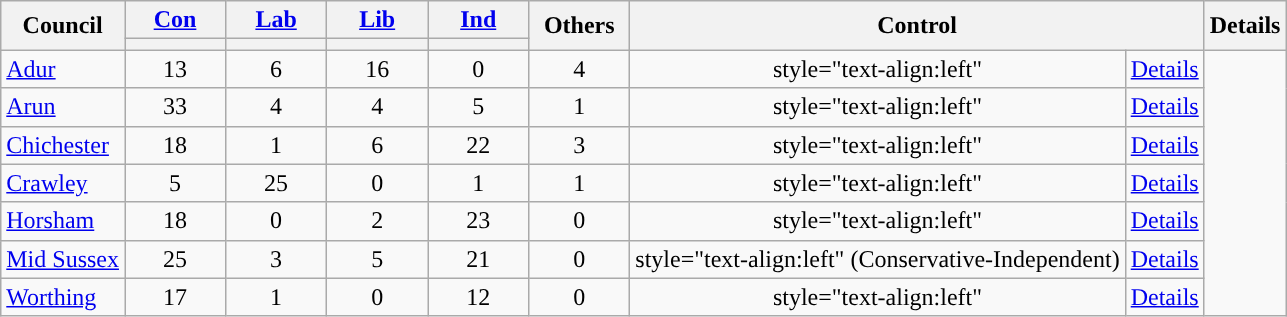<table class="wikitable" style="text-align:center;">
<tr>
<th rowspan=2>Council</th>
<th style="width:60px;"><a href='#'>Con</a></th>
<th style="width:60px;"><a href='#'>Lab</a></th>
<th style="width:60px;"><a href='#'>Lib</a></th>
<th style="width:60px;"><a href='#'>Ind</a></th>
<th style="width:60px;" rowspan=2>Others</th>
<th rowspan=2 colspan=2>Control</th>
<th rowspan=2>Details</th>
</tr>
<tr>
<th style="background:"></th>
<th style="background:"></th>
<th style="background:"></th>
<th style="background:"></th>
</tr>
<tr>
<td style="text-align:left"><a href='#'>Adur</a></td>
<td>13</td>
<td>6</td>
<td>16</td>
<td>0</td>
<td>4</td>
<td>style="text-align:left" </td>
<td style="text-align:left"><a href='#'>Details</a></td>
</tr>
<tr>
<td style="text-align:left"><a href='#'>Arun</a></td>
<td>33</td>
<td>4</td>
<td>4</td>
<td>5</td>
<td>1</td>
<td>style="text-align:left" </td>
<td style="text-align:left"><a href='#'>Details</a></td>
</tr>
<tr>
<td style="text-align:left"><a href='#'>Chichester</a></td>
<td>18</td>
<td>1</td>
<td>6</td>
<td>22</td>
<td>3</td>
<td>style="text-align:left" </td>
<td style="text-align:left"><a href='#'>Details</a></td>
</tr>
<tr>
<td style="text-align:left"><a href='#'>Crawley</a></td>
<td>5</td>
<td>25</td>
<td>0</td>
<td>1</td>
<td>1</td>
<td>style="text-align:left" </td>
<td style="text-align:left"><a href='#'>Details</a></td>
</tr>
<tr>
<td style="text-align:left"><a href='#'>Horsham</a></td>
<td>18</td>
<td>0</td>
<td>2</td>
<td>23</td>
<td>0</td>
<td>style="text-align:left" </td>
<td style="text-align:left"><a href='#'>Details</a></td>
</tr>
<tr>
<td style="text-align:left"><a href='#'>Mid Sussex</a></td>
<td>25</td>
<td>3</td>
<td>5</td>
<td>21</td>
<td>0</td>
<td>style="text-align:left"  (Conservative-Independent)</td>
<td style="text-align:left"><a href='#'>Details</a></td>
</tr>
<tr>
<td style="text-align:left"><a href='#'>Worthing</a></td>
<td>17</td>
<td>1</td>
<td>0</td>
<td>12</td>
<td>0</td>
<td>style="text-align:left" </td>
<td style="text-align:left"><a href='#'>Details</a></td>
</tr>
</table>
